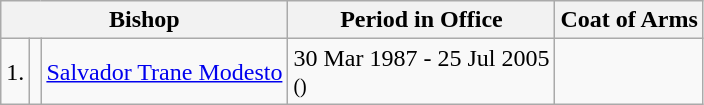<table class="wikitable">
<tr>
<th colspan=3>Bishop</th>
<th>Period in Office</th>
<th>Coat of Arms</th>
</tr>
<tr>
<td>1.</td>
<td></td>
<td><a href='#'>Salvador Trane Modesto</a></td>
<td>30 Mar 1987 - 25 Jul 2005 <br><small>()</small></td>
<td></td>
</tr>
</table>
